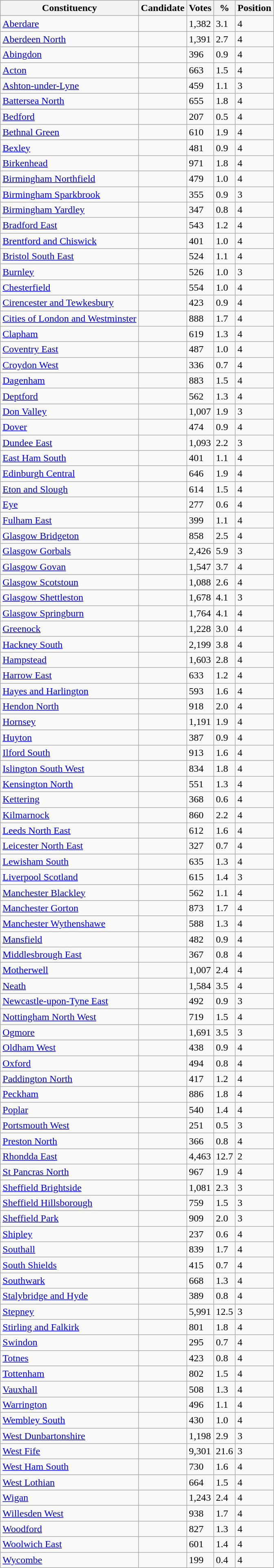<table class="wikitable sortable">
<tr>
<th>Constituency</th>
<th>Candidate</th>
<th>Votes</th>
<th>%</th>
<th>Position</th>
</tr>
<tr>
<td><a href='#'>Aberdare</a></td>
<td></td>
<td>1,382</td>
<td>3.1</td>
<td>4</td>
</tr>
<tr>
<td><a href='#'>Aberdeen North</a></td>
<td></td>
<td>1,391</td>
<td>2.7</td>
<td>4</td>
</tr>
<tr>
<td><a href='#'>Abingdon</a></td>
<td></td>
<td>396</td>
<td>0.9</td>
<td>4</td>
</tr>
<tr>
<td><a href='#'>Acton</a></td>
<td></td>
<td>663</td>
<td>1.5</td>
<td>4</td>
</tr>
<tr>
<td><a href='#'>Ashton-under-Lyne</a></td>
<td></td>
<td>459</td>
<td>1.1</td>
<td>3</td>
</tr>
<tr>
<td><a href='#'>Battersea North</a></td>
<td></td>
<td>655</td>
<td>1.8</td>
<td>4</td>
</tr>
<tr>
<td><a href='#'>Bedford</a></td>
<td></td>
<td>207</td>
<td>0.5</td>
<td>4</td>
</tr>
<tr>
<td><a href='#'>Bethnal Green</a></td>
<td></td>
<td>610</td>
<td>1.9</td>
<td>4</td>
</tr>
<tr>
<td><a href='#'>Bexley</a></td>
<td></td>
<td>481</td>
<td>0.9</td>
<td>4</td>
</tr>
<tr>
<td><a href='#'>Birkenhead</a></td>
<td></td>
<td>971</td>
<td>1.8</td>
<td>4</td>
</tr>
<tr>
<td><a href='#'>Birmingham Northfield</a></td>
<td></td>
<td>479</td>
<td>1.0</td>
<td>4</td>
</tr>
<tr>
<td><a href='#'>Birmingham Sparkbrook</a></td>
<td></td>
<td>355</td>
<td>0.9</td>
<td>3</td>
</tr>
<tr>
<td><a href='#'>Birmingham Yardley</a></td>
<td></td>
<td>347</td>
<td>0.8</td>
<td>4</td>
</tr>
<tr>
<td><a href='#'>Bradford East</a></td>
<td></td>
<td>543</td>
<td>1.2</td>
<td>4</td>
</tr>
<tr>
<td><a href='#'>Brentford and Chiswick</a></td>
<td></td>
<td>401</td>
<td>1.0</td>
<td>4</td>
</tr>
<tr>
<td><a href='#'>Bristol South East</a></td>
<td></td>
<td>524</td>
<td>1.1</td>
<td>4</td>
</tr>
<tr>
<td><a href='#'>Burnley</a></td>
<td></td>
<td>526</td>
<td>1.0</td>
<td>3</td>
</tr>
<tr>
<td><a href='#'>Chesterfield</a></td>
<td></td>
<td>554</td>
<td>1.0</td>
<td>4</td>
</tr>
<tr>
<td><a href='#'>Cirencester and Tewkesbury</a></td>
<td></td>
<td>423</td>
<td>0.9</td>
<td>4</td>
</tr>
<tr>
<td><a href='#'>Cities of London and Westminster</a></td>
<td></td>
<td>888</td>
<td>1.7</td>
<td>4</td>
</tr>
<tr>
<td><a href='#'>Clapham</a></td>
<td></td>
<td>619</td>
<td>1.3</td>
<td>4</td>
</tr>
<tr>
<td><a href='#'>Coventry East</a></td>
<td></td>
<td>487</td>
<td>1.0</td>
<td>4</td>
</tr>
<tr>
<td><a href='#'>Croydon West</a></td>
<td></td>
<td>336</td>
<td>0.7</td>
<td>4</td>
</tr>
<tr>
<td><a href='#'>Dagenham</a></td>
<td></td>
<td>883</td>
<td>1.5</td>
<td>4</td>
</tr>
<tr>
<td><a href='#'>Deptford</a></td>
<td></td>
<td>562</td>
<td>1.3</td>
<td>4</td>
</tr>
<tr>
<td><a href='#'>Don Valley</a></td>
<td></td>
<td>1,007</td>
<td>1.9</td>
<td>3</td>
</tr>
<tr>
<td><a href='#'>Dover</a></td>
<td></td>
<td>474</td>
<td>0.9</td>
<td>4</td>
</tr>
<tr>
<td><a href='#'>Dundee East</a></td>
<td></td>
<td>1,093</td>
<td>2.2</td>
<td>3</td>
</tr>
<tr>
<td><a href='#'>East Ham South</a></td>
<td></td>
<td>401</td>
<td>1.1</td>
<td>4</td>
</tr>
<tr>
<td><a href='#'>Edinburgh Central</a></td>
<td></td>
<td>646</td>
<td>1.9</td>
<td>4</td>
</tr>
<tr>
<td><a href='#'>Eton and Slough</a></td>
<td></td>
<td>614</td>
<td>1.5</td>
<td>4</td>
</tr>
<tr>
<td><a href='#'>Eye</a></td>
<td></td>
<td>277</td>
<td>0.6</td>
<td>4</td>
</tr>
<tr>
<td><a href='#'>Fulham East</a></td>
<td></td>
<td>399</td>
<td>1.1</td>
<td>4</td>
</tr>
<tr>
<td><a href='#'>Glasgow Bridgeton</a></td>
<td></td>
<td>858</td>
<td>2.5</td>
<td>4</td>
</tr>
<tr>
<td><a href='#'>Glasgow Gorbals</a></td>
<td></td>
<td>2,426</td>
<td>5.9</td>
<td>3</td>
</tr>
<tr>
<td><a href='#'>Glasgow Govan</a></td>
<td></td>
<td>1,547</td>
<td>3.7</td>
<td>4</td>
</tr>
<tr>
<td><a href='#'>Glasgow Scotstoun</a></td>
<td></td>
<td>1,088</td>
<td>2.6</td>
<td>4</td>
</tr>
<tr>
<td><a href='#'>Glasgow Shettleston</a></td>
<td></td>
<td>1,678</td>
<td>4.1</td>
<td>3</td>
</tr>
<tr>
<td><a href='#'>Glasgow Springburn</a></td>
<td></td>
<td>1,764</td>
<td>4.1</td>
<td>4</td>
</tr>
<tr>
<td><a href='#'>Greenock</a></td>
<td></td>
<td>1,228</td>
<td>3.0</td>
<td>4</td>
</tr>
<tr>
<td><a href='#'>Hackney South</a></td>
<td></td>
<td>2,199</td>
<td>3.8</td>
<td>4</td>
</tr>
<tr>
<td><a href='#'>Hampstead</a></td>
<td></td>
<td>1,603</td>
<td>2.8</td>
<td>4</td>
</tr>
<tr>
<td><a href='#'>Harrow East</a></td>
<td></td>
<td>633</td>
<td>1.2</td>
<td>4</td>
</tr>
<tr>
<td><a href='#'>Hayes and Harlington</a></td>
<td></td>
<td>593</td>
<td>1.6</td>
<td>4</td>
</tr>
<tr>
<td><a href='#'>Hendon North</a></td>
<td></td>
<td>918</td>
<td>2.0</td>
<td>4</td>
</tr>
<tr>
<td><a href='#'>Hornsey</a></td>
<td></td>
<td>1,191</td>
<td>1.9</td>
<td>4</td>
</tr>
<tr>
<td><a href='#'>Huyton</a></td>
<td></td>
<td>387</td>
<td>0.9</td>
<td>4</td>
</tr>
<tr>
<td><a href='#'>Ilford South</a></td>
<td></td>
<td>913</td>
<td>1.6</td>
<td>4</td>
</tr>
<tr>
<td><a href='#'>Islington South West</a></td>
<td></td>
<td>834</td>
<td>1.8</td>
<td>4</td>
</tr>
<tr>
<td><a href='#'>Kensington North</a></td>
<td></td>
<td>551</td>
<td>1.3</td>
<td>4</td>
</tr>
<tr>
<td><a href='#'>Kettering</a></td>
<td></td>
<td>368</td>
<td>0.6</td>
<td>4</td>
</tr>
<tr>
<td><a href='#'>Kilmarnock</a></td>
<td></td>
<td>860</td>
<td>2.2</td>
<td>4</td>
</tr>
<tr>
<td><a href='#'>Leeds North East</a></td>
<td></td>
<td>612</td>
<td>1.6</td>
<td>4</td>
</tr>
<tr>
<td><a href='#'>Leicester North East</a></td>
<td></td>
<td>327</td>
<td>0.7</td>
<td>4</td>
</tr>
<tr>
<td><a href='#'>Lewisham South</a></td>
<td></td>
<td>635</td>
<td>1.3</td>
<td>4</td>
</tr>
<tr>
<td><a href='#'>Liverpool Scotland</a></td>
<td></td>
<td>615</td>
<td>1.4</td>
<td>3</td>
</tr>
<tr>
<td><a href='#'>Manchester Blackley</a></td>
<td></td>
<td>562</td>
<td>1.1</td>
<td>4</td>
</tr>
<tr>
<td><a href='#'>Manchester Gorton</a></td>
<td></td>
<td>873</td>
<td>1.7</td>
<td>4</td>
</tr>
<tr>
<td><a href='#'>Manchester Wythenshawe</a></td>
<td></td>
<td>588</td>
<td>1.3</td>
<td>4</td>
</tr>
<tr>
<td><a href='#'>Mansfield</a></td>
<td></td>
<td>482</td>
<td>0.9</td>
<td>4</td>
</tr>
<tr>
<td><a href='#'>Middlesbrough East</a></td>
<td></td>
<td>367</td>
<td>0.8</td>
<td>4</td>
</tr>
<tr>
<td><a href='#'>Motherwell</a></td>
<td></td>
<td>1,007</td>
<td>2.4</td>
<td>4</td>
</tr>
<tr>
<td><a href='#'>Neath</a></td>
<td></td>
<td>1,584</td>
<td>3.5</td>
<td>4</td>
</tr>
<tr>
<td><a href='#'>Newcastle-upon-Tyne East</a></td>
<td></td>
<td>492</td>
<td>0.9</td>
<td>3</td>
</tr>
<tr>
<td><a href='#'>Nottingham North West</a></td>
<td></td>
<td>719</td>
<td>1.5</td>
<td>4</td>
</tr>
<tr>
<td><a href='#'>Ogmore</a></td>
<td></td>
<td>1,691</td>
<td>3.5</td>
<td>3</td>
</tr>
<tr>
<td><a href='#'>Oldham West</a></td>
<td></td>
<td>438</td>
<td>0.9</td>
<td>4</td>
</tr>
<tr>
<td><a href='#'>Oxford</a></td>
<td></td>
<td>494</td>
<td>0.8</td>
<td>4</td>
</tr>
<tr>
<td><a href='#'>Paddington North</a></td>
<td></td>
<td>417</td>
<td>1.2</td>
<td>4</td>
</tr>
<tr>
<td><a href='#'>Peckham</a></td>
<td></td>
<td>886</td>
<td>1.8</td>
<td>4</td>
</tr>
<tr>
<td><a href='#'>Poplar</a></td>
<td></td>
<td>540</td>
<td>1.4</td>
<td>4</td>
</tr>
<tr>
<td><a href='#'>Portsmouth West</a></td>
<td></td>
<td>251</td>
<td>0.5</td>
<td>3</td>
</tr>
<tr>
<td><a href='#'>Preston North</a></td>
<td></td>
<td>366</td>
<td>0.8</td>
<td>4</td>
</tr>
<tr>
<td><a href='#'>Rhondda East</a></td>
<td></td>
<td>4,463</td>
<td>12.7</td>
<td>2</td>
</tr>
<tr>
<td><a href='#'>St Pancras North</a></td>
<td></td>
<td>967</td>
<td>1.9</td>
<td>4</td>
</tr>
<tr>
<td><a href='#'>Sheffield Brightside</a></td>
<td></td>
<td>1,081</td>
<td>2.3</td>
<td>3</td>
</tr>
<tr>
<td><a href='#'>Sheffield Hillsborough</a></td>
<td></td>
<td>759</td>
<td>1.5</td>
<td>3</td>
</tr>
<tr>
<td><a href='#'>Sheffield Park</a></td>
<td></td>
<td>909</td>
<td>2.0</td>
<td>3</td>
</tr>
<tr>
<td><a href='#'>Shipley</a></td>
<td></td>
<td>237</td>
<td>0.6</td>
<td>4</td>
</tr>
<tr>
<td><a href='#'>Southall</a></td>
<td></td>
<td>839</td>
<td>1.7</td>
<td>4</td>
</tr>
<tr>
<td><a href='#'>South Shields</a></td>
<td></td>
<td>415</td>
<td>0.7</td>
<td>4</td>
</tr>
<tr>
<td><a href='#'>Southwark</a></td>
<td></td>
<td>668</td>
<td>1.3</td>
<td>4</td>
</tr>
<tr>
<td><a href='#'>Stalybridge and Hyde</a></td>
<td></td>
<td>389</td>
<td>0.8</td>
<td>4</td>
</tr>
<tr>
<td><a href='#'>Stepney</a></td>
<td></td>
<td>5,991</td>
<td>12.5</td>
<td>3</td>
</tr>
<tr>
<td><a href='#'>Stirling and Falkirk</a></td>
<td></td>
<td>801</td>
<td>1.8</td>
<td>4</td>
</tr>
<tr>
<td><a href='#'>Swindon</a></td>
<td></td>
<td>295</td>
<td>0.7</td>
<td>4</td>
</tr>
<tr>
<td><a href='#'>Totnes</a></td>
<td></td>
<td>423</td>
<td>0.8</td>
<td>4</td>
</tr>
<tr>
<td><a href='#'>Tottenham</a></td>
<td></td>
<td>802</td>
<td>1.5</td>
<td>4</td>
</tr>
<tr>
<td><a href='#'>Vauxhall</a></td>
<td></td>
<td>508</td>
<td>1.3</td>
<td>4</td>
</tr>
<tr>
<td><a href='#'>Warrington</a></td>
<td></td>
<td>496</td>
<td>1.1</td>
<td>4</td>
</tr>
<tr>
<td><a href='#'>Wembley South</a></td>
<td></td>
<td>430</td>
<td>1.0</td>
<td>4</td>
</tr>
<tr>
<td><a href='#'>West Dunbartonshire</a></td>
<td></td>
<td>1,198</td>
<td>2.9</td>
<td>3</td>
</tr>
<tr>
<td><a href='#'>West Fife</a></td>
<td></td>
<td>9,301</td>
<td>21.6</td>
<td>3</td>
</tr>
<tr>
<td><a href='#'>West Ham South</a></td>
<td></td>
<td>730</td>
<td>1.6</td>
<td>4</td>
</tr>
<tr>
<td><a href='#'>West Lothian</a></td>
<td></td>
<td>664</td>
<td>1.5</td>
<td>4</td>
</tr>
<tr>
<td><a href='#'>Wigan</a></td>
<td></td>
<td>1,243</td>
<td>2.4</td>
<td>4</td>
</tr>
<tr>
<td><a href='#'>Willesden West</a></td>
<td></td>
<td>938</td>
<td>1.7</td>
<td>4</td>
</tr>
<tr>
<td><a href='#'>Woodford</a></td>
<td></td>
<td>827</td>
<td>1.3</td>
<td>4</td>
</tr>
<tr>
<td><a href='#'>Woolwich East</a></td>
<td></td>
<td>601</td>
<td>1.4</td>
<td>4</td>
</tr>
<tr>
<td><a href='#'>Wycombe</a></td>
<td></td>
<td>199</td>
<td>0.4</td>
<td>4</td>
</tr>
</table>
